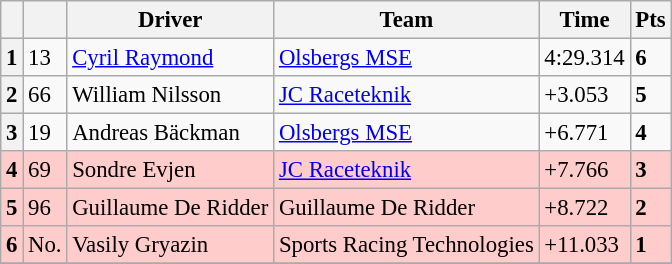<table class=wikitable style="font-size:95%">
<tr>
<th></th>
<th></th>
<th>Driver</th>
<th>Team</th>
<th>Time</th>
<th>Pts</th>
</tr>
<tr>
<th>1</th>
<td>13</td>
<td> <a href='#'>Cyril Raymond</a></td>
<td><a href='#'>Olsbergs MSE</a></td>
<td>4:29.314</td>
<td><strong>6</strong></td>
</tr>
<tr>
<th>2</th>
<td>66</td>
<td> William Nilsson</td>
<td><a href='#'>JC Raceteknik</a></td>
<td>+3.053</td>
<td><strong>5</strong></td>
</tr>
<tr>
<th>3</th>
<td>19</td>
<td> Andreas Bäckman</td>
<td><a href='#'>Olsbergs MSE</a></td>
<td>+6.771</td>
<td><strong>4</strong></td>
</tr>
<tr>
<th style="background:#ffcccc;">4</th>
<td style="background:#ffcccc;">69</td>
<td style="background:#ffcccc;"> Sondre Evjen</td>
<td style="background:#ffcccc;"><a href='#'>JC Raceteknik</a></td>
<td style="background:#ffcccc;">+7.766</td>
<td style="background:#ffcccc;"><strong>3</strong></td>
</tr>
<tr>
<th style="background:#ffcccc;">5</th>
<td style="background:#ffcccc;">96</td>
<td style="background:#ffcccc;"> Guillaume De Ridder</td>
<td style="background:#ffcccc;">Guillaume De Ridder</td>
<td style="background:#ffcccc;">+8.722</td>
<td style="background:#ffcccc;"><strong>2</strong></td>
</tr>
<tr>
<th style="background:#ffcccc;">6</th>
<td style="background:#ffcccc;">No.</td>
<td style="background:#ffcccc;"> Vasily Gryazin</td>
<td style="background:#ffcccc;">Sports Racing Technologies</td>
<td style="background:#ffcccc;">+11.033</td>
<td style="background:#ffcccc;"><strong>1</strong></td>
</tr>
<tr>
</tr>
</table>
